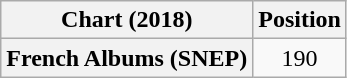<table class="wikitable plainrowheaders" style="text-align:center">
<tr>
<th scope="col">Chart (2018)</th>
<th scope="col">Position</th>
</tr>
<tr>
<th scope="row">French Albums (SNEP)</th>
<td>190</td>
</tr>
</table>
